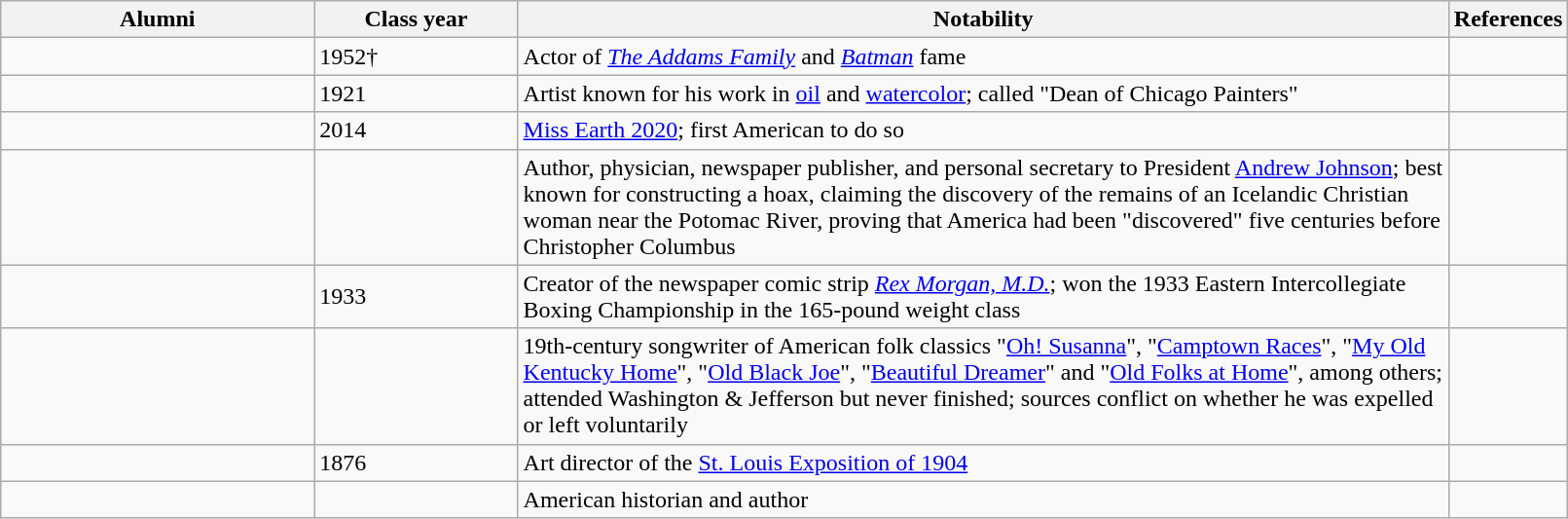<table class="wikitable sortable col2center col4center vertical-align-top" width=85%>
<tr>
<th width="20%">Alumni</th>
<th width="13%">Class year</th>
<th width="*" class="unsortable">Notability</th>
<th width="4%" class="unsortable">References</th>
</tr>
<tr>
<td></td>
<td>1952†</td>
<td>Actor of <em><a href='#'>The Addams Family</a></em> and <em><a href='#'>Batman</a></em> fame</td>
<td></td>
</tr>
<tr>
<td></td>
<td>1921</td>
<td>Artist known for his work in <a href='#'>oil</a> and <a href='#'>watercolor</a>; called "Dean of Chicago Painters"</td>
<td></td>
</tr>
<tr>
<td></td>
<td>2014</td>
<td><a href='#'>Miss Earth 2020</a>; first American to do so</td>
<td></td>
</tr>
<tr>
<td></td>
<td></td>
<td>Author, physician, newspaper publisher, and personal secretary to President <a href='#'>Andrew Johnson</a>; best known for constructing a hoax, claiming the discovery of the remains of an Icelandic Christian woman near the Potomac River, proving that America had been "discovered" five centuries before Christopher Columbus</td>
<td></td>
</tr>
<tr>
<td></td>
<td>1933</td>
<td>Creator of the newspaper comic strip <em><a href='#'>Rex Morgan, M.D.</a></em>; won the 1933 Eastern Intercollegiate Boxing Championship in the 165-pound weight class</td>
<td></td>
</tr>
<tr>
<td></td>
<td></td>
<td>19th-century songwriter of American folk classics "<a href='#'>Oh! Susanna</a>", "<a href='#'>Camptown Races</a>", "<a href='#'>My Old Kentucky Home</a>", "<a href='#'>Old Black Joe</a>", "<a href='#'>Beautiful Dreamer</a>" and "<a href='#'>Old Folks at Home</a>", among others; attended Washington & Jefferson but never finished; sources conflict on whether he was expelled or left voluntarily</td>
<td></td>
</tr>
<tr>
<td></td>
<td>1876</td>
<td>Art director of the <a href='#'>St. Louis Exposition of 1904</a></td>
<td></td>
</tr>
<tr>
<td></td>
<td></td>
<td>American historian and author</td>
<td></td>
</tr>
</table>
